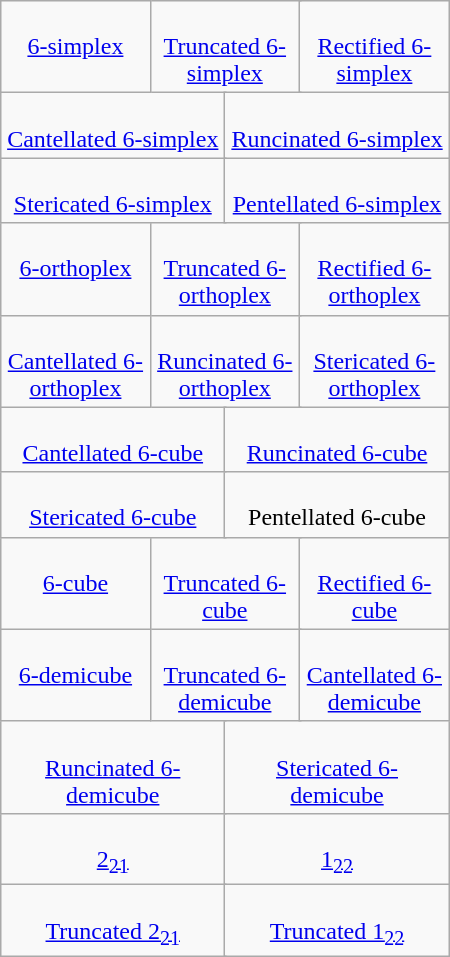<table class=wikitable style="float:right; margin-left:8px; width:300px">
<tr align=center valign=top>
<td colspan=4><br><a href='#'>6-simplex</a><br></td>
<td colspan=4><br><a href='#'>Truncated 6-simplex</a><br></td>
<td colspan=4><br><a href='#'>Rectified 6-simplex</a><br></td>
</tr>
<tr align=center valign=top>
<td colspan=6><br><a href='#'>Cantellated 6-simplex</a><br></td>
<td colspan=6><br><a href='#'>Runcinated 6-simplex</a><br></td>
</tr>
<tr align=center valign=top>
<td colspan=6><br><a href='#'>Stericated 6-simplex</a><br></td>
<td colspan=6><br><a href='#'>Pentellated 6-simplex</a><br></td>
</tr>
<tr align=center valign=top>
<td colspan=4><br><a href='#'>6-orthoplex</a><br></td>
<td colspan=4><br><a href='#'>Truncated 6-orthoplex</a><br></td>
<td colspan=4><br><a href='#'>Rectified 6-orthoplex</a><br></td>
</tr>
<tr align=center valign=top>
<td colspan=4><br><a href='#'>Cantellated 6-orthoplex</a><br></td>
<td colspan=4><br><a href='#'>Runcinated 6-orthoplex</a><br></td>
<td colspan=4><br><a href='#'>Stericated 6-orthoplex</a><br></td>
</tr>
<tr align=center valign=top>
<td colspan=6><br><a href='#'>Cantellated 6-cube</a><br></td>
<td colspan=6><br><a href='#'>Runcinated 6-cube</a><br></td>
</tr>
<tr align=center valign=top>
<td colspan=6><br><a href='#'>Stericated 6-cube</a><br></td>
<td colspan=6><br>Pentellated 6-cube<br></td>
</tr>
<tr align=center valign=top>
<td colspan=4><br><a href='#'>6-cube</a><br></td>
<td colspan=4><br><a href='#'>Truncated 6-cube</a><br></td>
<td colspan=4><br><a href='#'>Rectified 6-cube</a><br></td>
</tr>
<tr align=center valign=top>
<td colspan=4><br><a href='#'>6-demicube</a><br></td>
<td colspan=4><br><a href='#'>Truncated 6-demicube</a><br></td>
<td colspan=4><br><a href='#'>Cantellated 6-demicube</a><br></td>
</tr>
<tr align=center valign=top>
<td colspan=6><br><a href='#'>Runcinated 6-demicube</a><br></td>
<td colspan=6><br><a href='#'>Stericated 6-demicube</a><br></td>
</tr>
<tr align=center valign=top>
<td colspan=6><br><a href='#'>2<sub>21</sub></a><br></td>
<td colspan=6><br><a href='#'>1<sub>22</sub></a><br></td>
</tr>
<tr align=center valign=top>
<td colspan=6><br><a href='#'>Truncated 2<sub>21</sub></a><br></td>
<td colspan=6><br><a href='#'>Truncated 1<sub>22</sub></a><br></td>
</tr>
</table>
